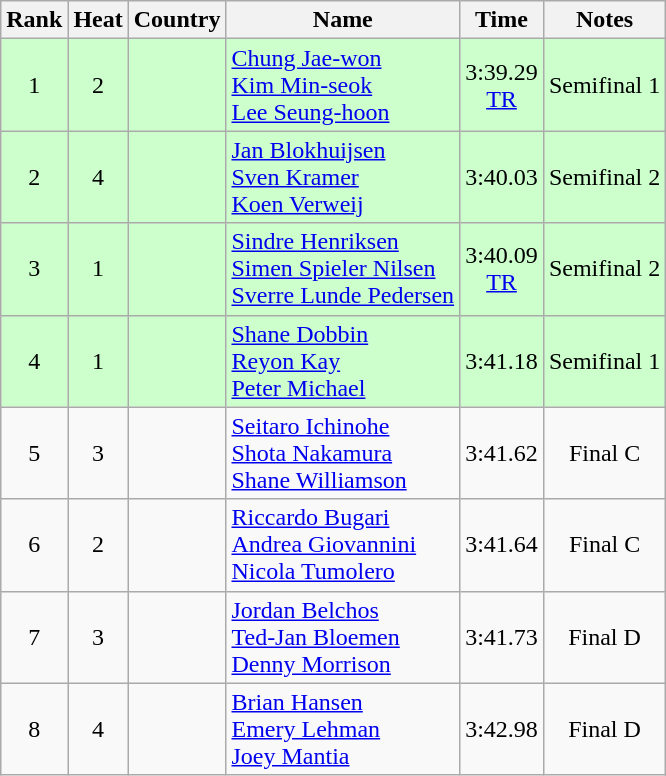<table class="wikitable sortable" style="text-align:center">
<tr>
<th>Rank</th>
<th>Heat</th>
<th>Country</th>
<th>Name</th>
<th>Time</th>
<th>Notes</th>
</tr>
<tr bgcolor=ccffcc>
<td>1</td>
<td>2</td>
<td align=left></td>
<td align=left><a href='#'>Chung Jae-won</a><br><a href='#'>Kim Min-seok</a><br><a href='#'>Lee Seung-hoon</a></td>
<td>3:39.29<br><a href='#'>TR</a></td>
<td>Semifinal 1</td>
</tr>
<tr bgcolor=ccffcc>
<td>2</td>
<td>4</td>
<td align=left></td>
<td align=left><a href='#'>Jan Blokhuijsen</a><br><a href='#'>Sven Kramer</a><br><a href='#'>Koen Verweij</a></td>
<td>3:40.03</td>
<td>Semifinal 2</td>
</tr>
<tr bgcolor=ccffcc>
<td>3</td>
<td>1</td>
<td align=left></td>
<td align=left><a href='#'>Sindre Henriksen</a><br><a href='#'>Simen Spieler Nilsen</a><br><a href='#'>Sverre Lunde Pedersen</a></td>
<td>3:40.09<br><a href='#'>TR</a></td>
<td>Semifinal 2</td>
</tr>
<tr bgcolor=ccffcc>
<td>4</td>
<td>1</td>
<td align=left></td>
<td align=left><a href='#'>Shane Dobbin</a><br><a href='#'>Reyon Kay</a><br><a href='#'>Peter Michael</a></td>
<td>3:41.18</td>
<td>Semifinal 1</td>
</tr>
<tr>
<td>5</td>
<td>3</td>
<td align=left></td>
<td align=left><a href='#'>Seitaro Ichinohe</a><br><a href='#'>Shota Nakamura</a><br><a href='#'>Shane Williamson</a></td>
<td>3:41.62</td>
<td>Final C</td>
</tr>
<tr>
<td>6</td>
<td>2</td>
<td align=left></td>
<td align=left><a href='#'>Riccardo Bugari</a><br><a href='#'>Andrea Giovannini</a><br><a href='#'>Nicola Tumolero</a></td>
<td>3:41.64</td>
<td>Final C</td>
</tr>
<tr>
<td>7</td>
<td>3</td>
<td align=left></td>
<td align=left><a href='#'>Jordan Belchos</a><br><a href='#'>Ted-Jan Bloemen</a><br><a href='#'>Denny Morrison</a></td>
<td>3:41.73</td>
<td>Final D</td>
</tr>
<tr>
<td>8</td>
<td>4</td>
<td align=left></td>
<td align=left><a href='#'>Brian Hansen</a><br><a href='#'>Emery Lehman</a><br><a href='#'>Joey Mantia</a></td>
<td>3:42.98</td>
<td>Final D</td>
</tr>
</table>
